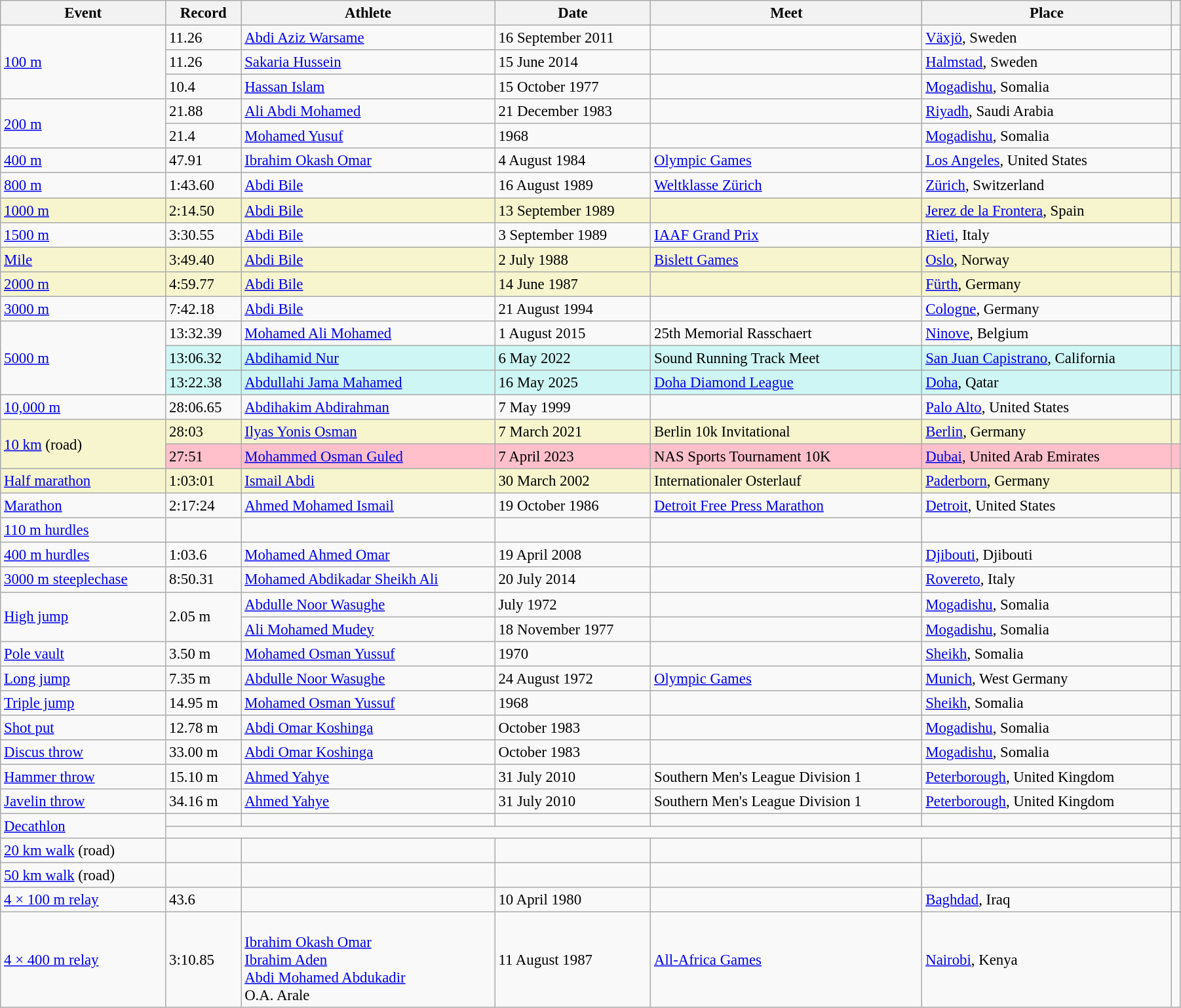<table class="wikitable" style="font-size:95%; width: 95%;">
<tr>
<th>Event</th>
<th>Record</th>
<th>Athlete</th>
<th>Date</th>
<th>Meet</th>
<th>Place</th>
<th></th>
</tr>
<tr>
<td rowspan=3><a href='#'>100 m</a></td>
<td>11.26 </td>
<td><a href='#'>Abdi Aziz Warsame</a></td>
<td>16 September 2011</td>
<td></td>
<td><a href='#'>Växjö</a>, Sweden</td>
<td></td>
</tr>
<tr>
<td>11.26 </td>
<td><a href='#'>Sakaria Hussein</a></td>
<td>15 June 2014</td>
<td></td>
<td><a href='#'>Halmstad</a>, Sweden</td>
<td></td>
</tr>
<tr>
<td>10.4 </td>
<td><a href='#'>Hassan Islam</a></td>
<td>15 October 1977</td>
<td></td>
<td><a href='#'>Mogadishu</a>, Somalia</td>
<td></td>
</tr>
<tr>
<td rowspan=2><a href='#'>200 m</a></td>
<td>21.88</td>
<td><a href='#'>Ali Abdi Mohamed</a></td>
<td>21 December 1983</td>
<td></td>
<td><a href='#'>Riyadh</a>, Saudi Arabia</td>
<td></td>
</tr>
<tr>
<td>21.4 </td>
<td><a href='#'>Mohamed Yusuf</a></td>
<td>1968</td>
<td></td>
<td><a href='#'>Mogadishu</a>, Somalia</td>
<td></td>
</tr>
<tr>
<td><a href='#'>400 m</a></td>
<td>47.91</td>
<td><a href='#'>Ibrahim Okash Omar</a></td>
<td>4 August 1984</td>
<td><a href='#'>Olympic Games</a></td>
<td><a href='#'>Los Angeles</a>, United States</td>
<td></td>
</tr>
<tr>
<td><a href='#'>800 m</a></td>
<td>1:43.60</td>
<td><a href='#'>Abdi Bile</a></td>
<td>16 August 1989</td>
<td><a href='#'>Weltklasse Zürich</a></td>
<td><a href='#'>Zürich</a>, Switzerland</td>
<td></td>
</tr>
<tr style="background:#f6F5CE;">
<td><a href='#'>1000 m</a></td>
<td>2:14.50</td>
<td><a href='#'>Abdi Bile</a></td>
<td>13 September 1989</td>
<td></td>
<td><a href='#'>Jerez de la Frontera</a>, Spain</td>
<td></td>
</tr>
<tr>
<td><a href='#'>1500 m</a></td>
<td>3:30.55</td>
<td><a href='#'>Abdi Bile</a></td>
<td>3 September 1989</td>
<td><a href='#'>IAAF Grand Prix</a></td>
<td><a href='#'>Rieti</a>, Italy</td>
<td></td>
</tr>
<tr style="background:#f6F5CE;">
<td><a href='#'>Mile</a></td>
<td>3:49.40</td>
<td><a href='#'>Abdi Bile</a></td>
<td>2 July 1988</td>
<td><a href='#'>Bislett Games</a></td>
<td><a href='#'>Oslo</a>, Norway</td>
<td></td>
</tr>
<tr style="background:#f6F5CE;">
<td><a href='#'>2000 m</a></td>
<td>4:59.77</td>
<td><a href='#'>Abdi Bile</a></td>
<td>14 June 1987</td>
<td></td>
<td><a href='#'>Fürth</a>, Germany</td>
<td></td>
</tr>
<tr>
<td><a href='#'>3000 m</a></td>
<td>7:42.18</td>
<td><a href='#'>Abdi Bile</a></td>
<td>21 August 1994</td>
<td></td>
<td><a href='#'>Cologne</a>, Germany</td>
<td></td>
</tr>
<tr>
<td rowspan=3><a href='#'>5000 m</a></td>
<td>13:32.39</td>
<td><a href='#'>Mohamed Ali Mohamed</a></td>
<td>1 August 2015</td>
<td>25th Memorial Rasschaert</td>
<td><a href='#'>Ninove</a>, Belgium</td>
<td></td>
</tr>
<tr style="background:#cef6f5;">
<td>13:06.32</td>
<td><a href='#'>Abdihamid Nur</a></td>
<td>6 May  2022</td>
<td>Sound Running Track Meet</td>
<td><a href='#'>San Juan Capistrano</a>, California</td>
<td></td>
</tr>
<tr bgcolor="#CEF6F5">
<td>13:22.38</td>
<td><a href='#'>Abdullahi Jama Mahamed</a></td>
<td>16 May 2025</td>
<td><a href='#'>Doha Diamond League</a></td>
<td><a href='#'>Doha</a>, Qatar</td>
<td></td>
</tr>
<tr>
<td><a href='#'>10,000 m</a></td>
<td>28:06.65</td>
<td><a href='#'>Abdihakim Abdirahman</a></td>
<td>7 May 1999</td>
<td></td>
<td><a href='#'>Palo Alto</a>, United States</td>
<td></td>
</tr>
<tr style="background:#f6F5CE;">
<td rowspan=2><a href='#'>10 km</a> (road)</td>
<td>28:03</td>
<td><a href='#'>Ilyas Yonis Osman</a></td>
<td>7 March 2021</td>
<td>Berlin 10k Invitational</td>
<td><a href='#'>Berlin</a>, Germany</td>
<td></td>
</tr>
<tr style="background:pink">
<td>27:51</td>
<td><a href='#'>Mohammed Osman Guled</a></td>
<td>7 April 2023</td>
<td>NAS Sports Tournament 10K</td>
<td><a href='#'>Dubai</a>, United Arab Emirates</td>
<td></td>
</tr>
<tr style="background:#f6F5CE;">
<td><a href='#'>Half marathon</a></td>
<td>1:03:01</td>
<td><a href='#'>Ismail Abdi</a></td>
<td>30 March 2002</td>
<td>Internationaler Osterlauf</td>
<td><a href='#'>Paderborn</a>, Germany</td>
<td></td>
</tr>
<tr>
<td><a href='#'>Marathon</a></td>
<td>2:17:24</td>
<td><a href='#'>Ahmed Mohamed Ismail</a></td>
<td>19 October 1986</td>
<td><a href='#'>Detroit Free Press Marathon</a></td>
<td><a href='#'>Detroit</a>, United States</td>
<td></td>
</tr>
<tr>
<td><a href='#'>110 m hurdles</a></td>
<td></td>
<td></td>
<td></td>
<td></td>
<td></td>
<td></td>
</tr>
<tr>
<td><a href='#'>400 m hurdles</a></td>
<td>1:03.6</td>
<td><a href='#'>Mohamed Ahmed Omar</a></td>
<td>19 April 2008</td>
<td></td>
<td><a href='#'>Djibouti</a>, Djibouti</td>
<td></td>
</tr>
<tr>
<td><a href='#'>3000 m steeplechase</a></td>
<td>8:50.31</td>
<td><a href='#'>Mohamed Abdikadar Sheikh Ali</a></td>
<td>20 July 2014</td>
<td></td>
<td><a href='#'>Rovereto</a>, Italy</td>
<td></td>
</tr>
<tr>
<td rowspan=2><a href='#'>High jump</a></td>
<td rowspan=2>2.05 m</td>
<td><a href='#'>Abdulle Noor Wasughe</a></td>
<td>July 1972</td>
<td></td>
<td><a href='#'>Mogadishu</a>, Somalia</td>
<td></td>
</tr>
<tr>
<td><a href='#'>Ali Mohamed Mudey</a></td>
<td>18 November 1977</td>
<td></td>
<td><a href='#'>Mogadishu</a>, Somalia</td>
<td></td>
</tr>
<tr>
<td><a href='#'>Pole vault</a></td>
<td>3.50 m</td>
<td><a href='#'>Mohamed Osman Yussuf</a></td>
<td>1970</td>
<td></td>
<td><a href='#'>Sheikh</a>, Somalia</td>
<td></td>
</tr>
<tr>
<td><a href='#'>Long jump</a></td>
<td>7.35 m</td>
<td><a href='#'>Abdulle Noor Wasughe</a></td>
<td>24 August 1972</td>
<td><a href='#'>Olympic Games</a></td>
<td><a href='#'>Munich</a>, West Germany</td>
<td></td>
</tr>
<tr>
<td><a href='#'>Triple jump</a></td>
<td>14.95 m</td>
<td><a href='#'>Mohamed Osman Yussuf</a></td>
<td>1968</td>
<td></td>
<td><a href='#'>Sheikh</a>, Somalia</td>
<td></td>
</tr>
<tr>
<td><a href='#'>Shot put</a></td>
<td>12.78 m</td>
<td><a href='#'>Abdi Omar Koshinga</a></td>
<td>October 1983</td>
<td></td>
<td><a href='#'>Mogadishu</a>, Somalia</td>
<td></td>
</tr>
<tr>
<td><a href='#'>Discus throw</a></td>
<td>33.00 m</td>
<td><a href='#'>Abdi Omar Koshinga</a></td>
<td>October 1983</td>
<td></td>
<td><a href='#'>Mogadishu</a>, Somalia</td>
<td></td>
</tr>
<tr>
<td><a href='#'>Hammer throw</a></td>
<td>15.10 m</td>
<td><a href='#'>Ahmed Yahye</a></td>
<td>31 July 2010</td>
<td>Southern Men's League Division 1</td>
<td><a href='#'>Peterborough</a>, United Kingdom</td>
<td></td>
</tr>
<tr>
<td><a href='#'>Javelin throw</a></td>
<td>34.16 m</td>
<td><a href='#'>Ahmed Yahye</a></td>
<td>31 July 2010</td>
<td>Southern Men's League Division 1</td>
<td><a href='#'>Peterborough</a>, United Kingdom</td>
<td></td>
</tr>
<tr>
<td rowspan=2><a href='#'>Decathlon</a></td>
<td></td>
<td></td>
<td></td>
<td></td>
<td></td>
<td></td>
</tr>
<tr>
<td colspan=5></td>
<td></td>
</tr>
<tr>
<td><a href='#'>20 km walk</a> (road)</td>
<td></td>
<td></td>
<td></td>
<td></td>
<td></td>
<td></td>
</tr>
<tr>
<td><a href='#'>50 km walk</a> (road)</td>
<td></td>
<td></td>
<td></td>
<td></td>
<td></td>
<td></td>
</tr>
<tr>
<td><a href='#'>4 × 100 m relay</a></td>
<td>43.6 </td>
<td></td>
<td>10 April 1980</td>
<td></td>
<td><a href='#'>Baghdad</a>, Iraq</td>
<td></td>
</tr>
<tr>
<td><a href='#'>4 × 400 m relay</a></td>
<td>3:10.85</td>
<td><br><a href='#'>Ibrahim Okash Omar</a><br><a href='#'>Ibrahim Aden</a><br><a href='#'>Abdi Mohamed Abdukadir</a><br>O.A. Arale</td>
<td>11 August 1987</td>
<td><a href='#'>All-Africa Games</a></td>
<td><a href='#'>Nairobi</a>, Kenya</td>
<td></td>
</tr>
</table>
